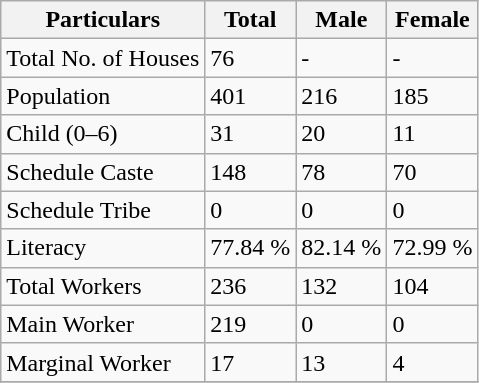<table class="wikitable sortable">
<tr>
<th>Particulars</th>
<th>Total</th>
<th>Male</th>
<th>Female</th>
</tr>
<tr>
<td>Total No. of Houses</td>
<td>76</td>
<td>-</td>
<td>-</td>
</tr>
<tr>
<td>Population</td>
<td>401</td>
<td>216</td>
<td>185</td>
</tr>
<tr>
<td>Child (0–6)</td>
<td>31</td>
<td>20</td>
<td>11</td>
</tr>
<tr>
<td>Schedule Caste</td>
<td>148</td>
<td>78</td>
<td>70</td>
</tr>
<tr>
<td>Schedule Tribe</td>
<td>0</td>
<td>0</td>
<td>0</td>
</tr>
<tr>
<td>Literacy</td>
<td>77.84 %</td>
<td>82.14 %</td>
<td>72.99 %</td>
</tr>
<tr>
<td>Total Workers</td>
<td>236</td>
<td>132</td>
<td>104</td>
</tr>
<tr>
<td>Main Worker</td>
<td>219</td>
<td>0</td>
<td>0</td>
</tr>
<tr>
<td>Marginal Worker</td>
<td>17</td>
<td>13</td>
<td>4</td>
</tr>
<tr>
</tr>
</table>
